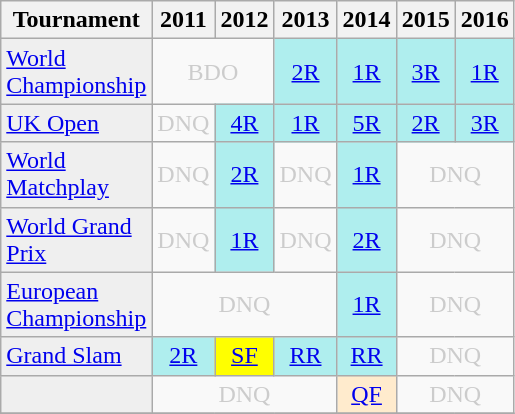<table class="wikitable" style="width:20%; margin:0">
<tr>
<th>Tournament</th>
<th>2011</th>
<th>2012</th>
<th>2013</th>
<th>2014</th>
<th>2015</th>
<th>2016</th>
</tr>
<tr>
<td style="background:#efefef;"><a href='#'>World Championship</a></td>
<td colspan="2" style="text-align:center; color:#ccc;">BDO</td>
<td style="text-align:center; background:#afeeee;"><a href='#'>2R</a></td>
<td style="text-align:center; background:#afeeee;"><a href='#'>1R</a></td>
<td style="text-align:center; background:#afeeee;"><a href='#'>3R</a></td>
<td style="text-align:center; background:#afeeee;"><a href='#'>1R</a></td>
</tr>
<tr>
<td style="background:#efefef;"><a href='#'>UK Open</a></td>
<td style="text-align:center; color:#ccc;">DNQ</td>
<td style="text-align:center; background:#afeeee;"><a href='#'>4R</a></td>
<td style="text-align:center; background:#afeeee;"><a href='#'>1R</a></td>
<td style="text-align:center; background:#afeeee;"><a href='#'>5R</a></td>
<td style="text-align:center; background:#afeeee;"><a href='#'>2R</a></td>
<td style="text-align:center; background:#afeeee;"><a href='#'>3R</a></td>
</tr>
<tr>
<td style="background:#efefef;"><a href='#'>World Matchplay</a></td>
<td style="text-align:center; color:#ccc;">DNQ</td>
<td style="text-align:center; background:#afeeee;"><a href='#'>2R</a></td>
<td style="text-align:center; color:#ccc;">DNQ</td>
<td style="text-align:center; background:#afeeee;"><a href='#'>1R</a></td>
<td colspan="2" style="text-align:center; color:#ccc;">DNQ</td>
</tr>
<tr>
<td style="background:#efefef;"><a href='#'>World Grand Prix</a></td>
<td style="text-align:center; color:#ccc;">DNQ</td>
<td style="text-align:center; background:#afeeee;"><a href='#'>1R</a></td>
<td style="text-align:center; color:#ccc;">DNQ</td>
<td style="text-align:center; background:#afeeee;"><a href='#'>2R</a></td>
<td colspan="2" style="text-align:center; color:#ccc;">DNQ</td>
</tr>
<tr>
<td style="background:#efefef;"><a href='#'>European Championship</a></td>
<td colspan="3" style="text-align:center; color:#ccc;">DNQ</td>
<td style="text-align:center; background:#afeeee;"><a href='#'>1R</a></td>
<td colspan="2" style="text-align:center; color:#ccc;">DNQ</td>
</tr>
<tr>
<td style="background:#efefef;"><a href='#'>Grand Slam</a></td>
<td style="text-align:center; background:#afeeee;"><a href='#'>2R</a></td>
<td style="text-align:center; background:yellow;"><a href='#'>SF</a></td>
<td style="text-align:center; background:#afeeee;"><a href='#'>RR</a></td>
<td style="text-align:center; background:#afeeee;"><a href='#'>RR</a></td>
<td colspan="2" style="text-align:center; color:#ccc;">DNQ</td>
</tr>
<tr>
<td style="background:#efefef;"></td>
<td colspan="3" style="text-align:center; color:#ccc;">DNQ</td>
<td style="text-align:center; background:#ffebcd;"><a href='#'>QF</a></td>
<td colspan="2" style="text-align:center; color:#ccc;">DNQ</td>
</tr>
<tr>
</tr>
</table>
